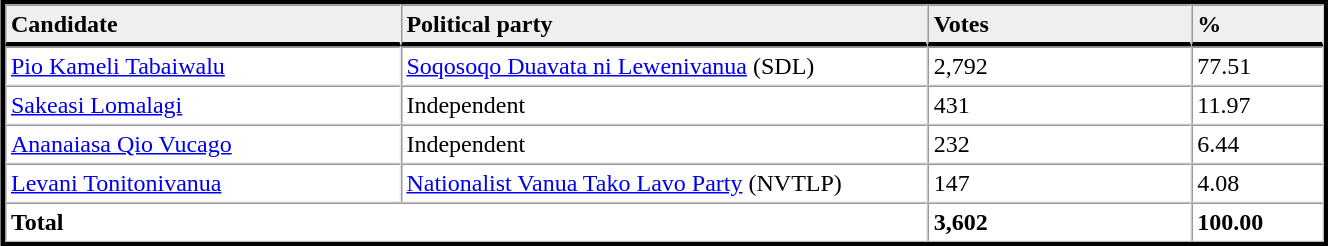<table table width="70%" border="1" align="center" cellpadding=3 cellspacing=0 style="margin:5px; border:3px solid;">
<tr>
<td td width="30%" style="border-bottom:3px solid; background:#efefef;"><strong>Candidate</strong></td>
<td td width="40%" style="border-bottom:3px solid; background:#efefef;"><strong>Political party</strong></td>
<td td width="20%" style="border-bottom:3px solid; background:#efefef;"><strong>Votes</strong></td>
<td td width="10%" style="border-bottom:3px solid; background:#efefef;"><strong>%</strong></td>
</tr>
<tr>
<td><a href='#'>Pio Kameli Tabaiwalu</a></td>
<td><a href='#'>Soqosoqo Duavata ni Lewenivanua</a> (SDL)</td>
<td>2,792</td>
<td>77.51</td>
</tr>
<tr>
<td><a href='#'>Sakeasi Lomalagi</a></td>
<td>Independent</td>
<td>431</td>
<td>11.97</td>
</tr>
<tr>
<td><a href='#'>Ananaiasa Qio Vucago</a></td>
<td>Independent</td>
<td>232</td>
<td>6.44</td>
</tr>
<tr>
<td><a href='#'>Levani Tonitonivanua</a></td>
<td><a href='#'>Nationalist Vanua Tako Lavo Party</a> (NVTLP)</td>
<td>147</td>
<td>4.08</td>
</tr>
<tr>
<td colspan=2><strong>Total</strong></td>
<td><strong>3,602</strong></td>
<td><strong>100.00</strong></td>
</tr>
<tr>
</tr>
</table>
